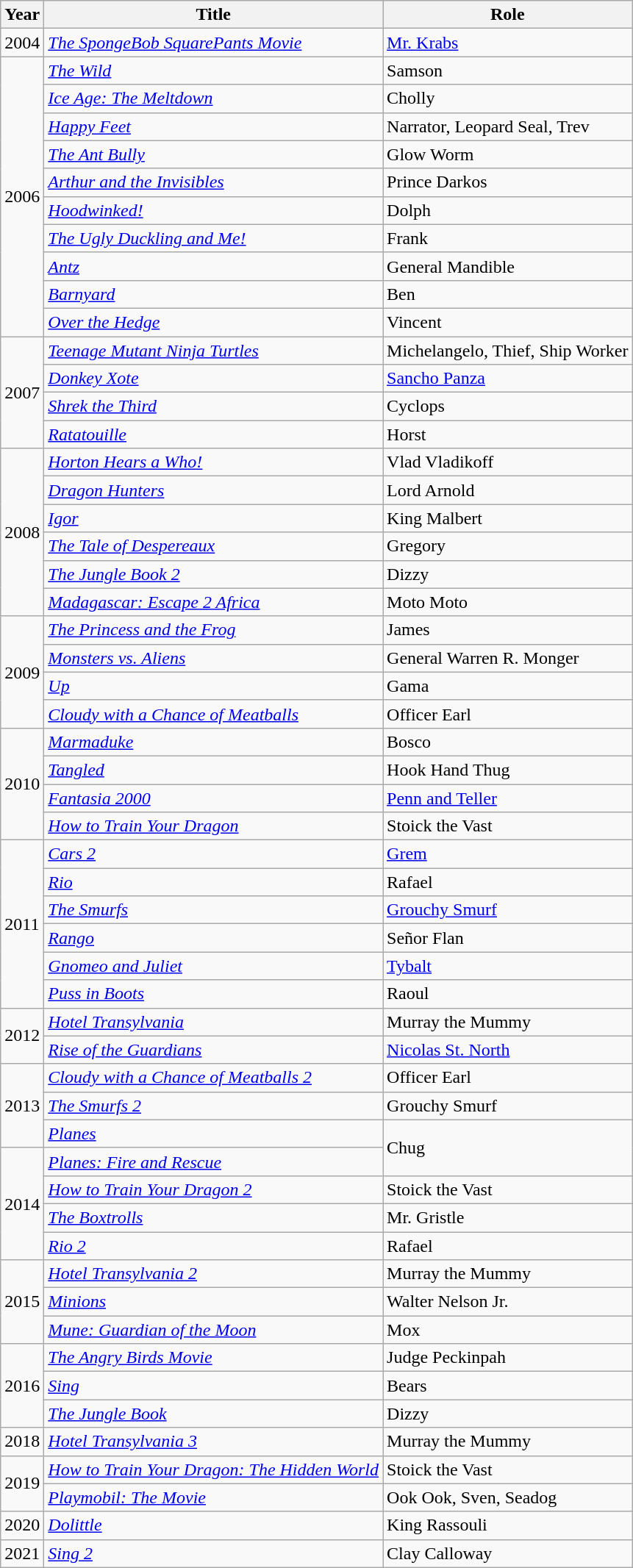<table class="wikitable sortable">
<tr>
<th>Year</th>
<th>Title</th>
<th>Role</th>
</tr>
<tr>
<td>2004</td>
<td><em><a href='#'>The SpongeBob SquarePants Movie</a></em></td>
<td><a href='#'>Mr. Krabs</a></td>
</tr>
<tr>
<td rowspan="10">2006</td>
<td><em><a href='#'>The Wild</a></em></td>
<td>Samson</td>
</tr>
<tr>
<td><em><a href='#'>Ice Age: The Meltdown</a></em></td>
<td>Cholly</td>
</tr>
<tr>
<td><em><a href='#'>Happy Feet</a></em></td>
<td>Narrator, Leopard Seal, Trev</td>
</tr>
<tr>
<td><em><a href='#'>The Ant Bully</a></em></td>
<td>Glow Worm</td>
</tr>
<tr>
<td><em><a href='#'>Arthur and the Invisibles</a></em></td>
<td>Prince Darkos</td>
</tr>
<tr>
<td><em><a href='#'>Hoodwinked!</a></em></td>
<td>Dolph</td>
</tr>
<tr>
<td><em><a href='#'>The Ugly Duckling and Me!</a></em></td>
<td>Frank</td>
</tr>
<tr>
<td><em><a href='#'>Antz</a></em></td>
<td>General Mandible</td>
</tr>
<tr>
<td><em><a href='#'>Barnyard</a></em></td>
<td>Ben</td>
</tr>
<tr>
<td><em><a href='#'>Over the Hedge</a></em></td>
<td>Vincent</td>
</tr>
<tr>
<td rowspan=4>2007</td>
<td><em><a href='#'>Teenage Mutant Ninja Turtles</a></em></td>
<td>Michelangelo, Thief, Ship Worker</td>
</tr>
<tr>
<td><em><a href='#'>Donkey Xote</a></em></td>
<td><a href='#'>Sancho Panza</a></td>
</tr>
<tr>
<td><em><a href='#'>Shrek the Third</a></em></td>
<td>Cyclops</td>
</tr>
<tr>
<td><em><a href='#'>Ratatouille</a></em></td>
<td>Horst</td>
</tr>
<tr>
<td rowspan="6">2008</td>
<td><em><a href='#'>Horton Hears a Who!</a></em></td>
<td>Vlad Vladikoff</td>
</tr>
<tr>
<td><em><a href='#'>Dragon Hunters</a></em></td>
<td>Lord Arnold</td>
</tr>
<tr>
<td><em><a href='#'>Igor</a></em></td>
<td>King Malbert</td>
</tr>
<tr>
<td><em><a href='#'>The Tale of Despereaux</a></em></td>
<td>Gregory</td>
</tr>
<tr>
<td><em><a href='#'>The Jungle Book 2</a></em></td>
<td>Dizzy</td>
</tr>
<tr>
<td><em><a href='#'>Madagascar: Escape 2 Africa</a></em></td>
<td>Moto Moto</td>
</tr>
<tr>
<td rowspan=4>2009</td>
<td><em><a href='#'>The Princess and the Frog</a></em></td>
<td>James</td>
</tr>
<tr>
<td><em><a href='#'>Monsters vs. Aliens</a></em></td>
<td>General Warren R. Monger</td>
</tr>
<tr>
<td><em><a href='#'>Up</a></em></td>
<td>Gama</td>
</tr>
<tr>
<td><em><a href='#'>Cloudy with a Chance of Meatballs</a></em></td>
<td>Officer Earl</td>
</tr>
<tr>
<td rowspan=4>2010</td>
<td><em><a href='#'>Marmaduke</a></em></td>
<td>Bosco</td>
</tr>
<tr>
<td><em><a href='#'>Tangled</a></em></td>
<td>Hook Hand Thug</td>
</tr>
<tr>
<td><em><a href='#'>Fantasia 2000</a></em></td>
<td><a href='#'>Penn and Teller</a></td>
</tr>
<tr>
<td><em><a href='#'>How to Train Your Dragon</a></em></td>
<td>Stoick the Vast</td>
</tr>
<tr>
<td rowspan=6>2011</td>
<td><em><a href='#'>Cars 2</a></em></td>
<td><a href='#'>Grem</a></td>
</tr>
<tr>
<td><em><a href='#'>Rio</a></em></td>
<td>Rafael</td>
</tr>
<tr>
<td><em><a href='#'>The Smurfs</a></em></td>
<td><a href='#'>Grouchy Smurf</a></td>
</tr>
<tr>
<td><em><a href='#'>Rango</a></em></td>
<td>Señor Flan</td>
</tr>
<tr>
<td><em><a href='#'>Gnomeo and Juliet</a></em></td>
<td><a href='#'>Tybalt</a></td>
</tr>
<tr>
<td><em><a href='#'>Puss in Boots</a></em></td>
<td>Raoul</td>
</tr>
<tr>
<td rowspan=2>2012</td>
<td><em><a href='#'>Hotel Transylvania</a></em></td>
<td>Murray the Mummy</td>
</tr>
<tr>
<td><em><a href='#'>Rise of the Guardians</a></em></td>
<td><a href='#'>Nicolas St. North</a></td>
</tr>
<tr>
<td rowspan=3>2013</td>
<td><em><a href='#'>Cloudy with a Chance of Meatballs 2</a></em></td>
<td>Officer Earl</td>
</tr>
<tr>
<td><em><a href='#'>The Smurfs 2</a></em></td>
<td>Grouchy Smurf</td>
</tr>
<tr>
<td><em><a href='#'>Planes</a></em></td>
<td rowspan=2>Chug</td>
</tr>
<tr>
<td rowspan=4>2014</td>
<td><em><a href='#'>Planes: Fire and Rescue</a></em></td>
</tr>
<tr>
<td><em><a href='#'>How to Train Your Dragon 2</a></em></td>
<td>Stoick the Vast</td>
</tr>
<tr>
<td><em><a href='#'>The Boxtrolls</a></em></td>
<td>Mr. Gristle</td>
</tr>
<tr>
<td><em><a href='#'>Rio 2</a></em></td>
<td>Rafael</td>
</tr>
<tr>
<td rowspan=3>2015</td>
<td><em><a href='#'>Hotel Transylvania 2</a></em></td>
<td>Murray the Mummy</td>
</tr>
<tr>
<td><em><a href='#'>Minions</a></em></td>
<td>Walter Nelson Jr.</td>
</tr>
<tr>
<td><em><a href='#'>Mune: Guardian of the Moon</a></em></td>
<td>Mox</td>
</tr>
<tr>
<td rowspan="3">2016</td>
<td><em><a href='#'>The Angry Birds Movie</a></em></td>
<td>Judge Peckinpah</td>
</tr>
<tr>
<td><em><a href='#'>Sing</a></em></td>
<td>Bears</td>
</tr>
<tr>
<td><em><a href='#'>The Jungle Book</a></em></td>
<td>Dizzy</td>
</tr>
<tr>
<td>2018</td>
<td><em><a href='#'>Hotel Transylvania 3</a></em></td>
<td>Murray the Mummy</td>
</tr>
<tr>
<td rowspan="2">2019</td>
<td><em><a href='#'>How to Train Your Dragon: The Hidden World</a></em></td>
<td>Stoick the Vast</td>
</tr>
<tr>
<td><em><a href='#'>Playmobil: The Movie</a></em></td>
<td>Ook Ook, Sven, Seadog</td>
</tr>
<tr>
<td>2020</td>
<td><em><a href='#'>Dolittle</a></em></td>
<td>King Rassouli</td>
</tr>
<tr>
<td>2021</td>
<td><em><a href='#'>Sing 2</a></em></td>
<td>Clay Calloway</td>
</tr>
</table>
